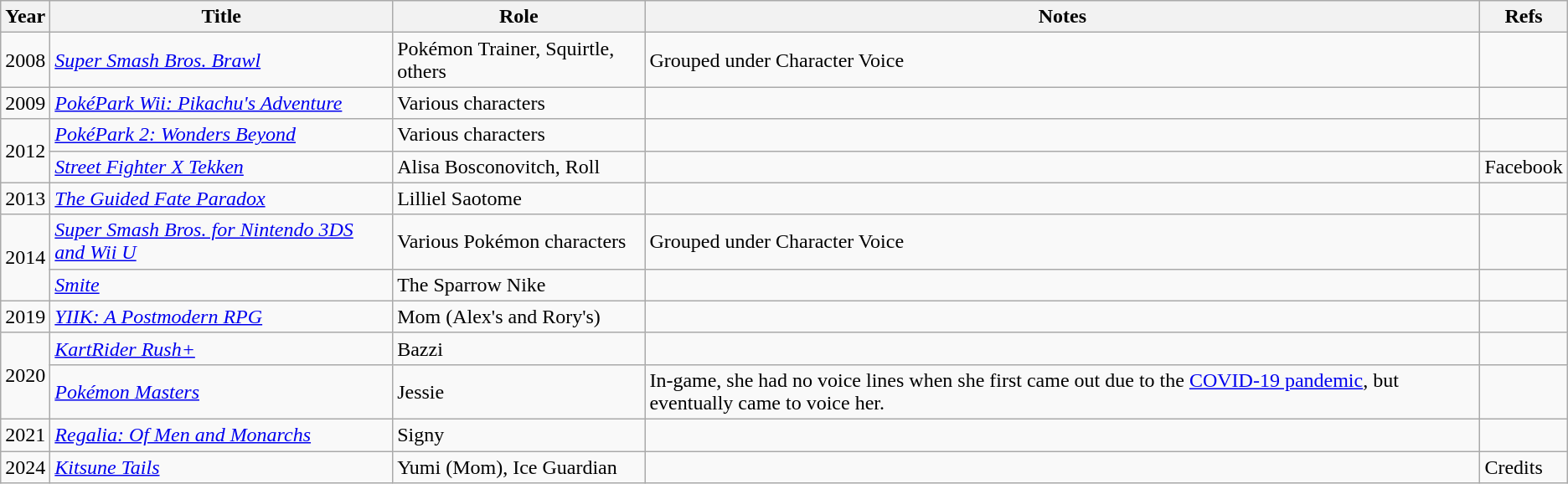<table class="wikitable sortable plainrowheaders">
<tr>
<th>Year</th>
<th>Title</th>
<th>Role</th>
<th class="unsortable">Notes</th>
<th class="unsortable">Refs</th>
</tr>
<tr>
<td>2008</td>
<td><em><a href='#'>Super Smash Bros. Brawl</a></em></td>
<td>Pokémon Trainer, Squirtle, others</td>
<td>Grouped under Character Voice</td>
<td></td>
</tr>
<tr>
<td>2009</td>
<td><em><a href='#'>PokéPark Wii: Pikachu's Adventure</a></em></td>
<td>Various characters</td>
<td></td>
<td></td>
</tr>
<tr>
<td rowspan=2>2012</td>
<td><em><a href='#'>PokéPark 2: Wonders Beyond</a></em></td>
<td>Various characters</td>
<td></td>
<td></td>
</tr>
<tr>
<td><em><a href='#'>Street Fighter X Tekken</a></em></td>
<td>Alisa Bosconovitch, Roll</td>
<td></td>
<td>Facebook</td>
</tr>
<tr>
<td>2013</td>
<td><em><a href='#'>The Guided Fate Paradox</a></em></td>
<td>Lilliel Saotome</td>
<td></td>
<td></td>
</tr>
<tr>
<td rowspan=2>2014</td>
<td><em><a href='#'>Super Smash Bros. for Nintendo 3DS and Wii U</a></em></td>
<td>Various Pokémon characters</td>
<td>Grouped under Character Voice</td>
<td></td>
</tr>
<tr>
<td><em><a href='#'>Smite</a></em></td>
<td>The Sparrow Nike</td>
<td></td>
<td></td>
</tr>
<tr>
<td>2019</td>
<td><em><a href='#'>YIIK: A Postmodern RPG</a></em></td>
<td>Mom (Alex's and Rory's)</td>
<td></td>
<td></td>
</tr>
<tr>
<td rowspan=2>2020</td>
<td><em><a href='#'>KartRider Rush+</a></em></td>
<td>Bazzi</td>
<td></td>
<td></td>
</tr>
<tr>
<td><em><a href='#'>Pokémon Masters</a></em></td>
<td>Jessie</td>
<td>In-game, she had no voice lines when she first came out due to the <a href='#'>COVID-19 pandemic</a>, but eventually came to voice her.</td>
<td></td>
</tr>
<tr>
<td>2021</td>
<td><em><a href='#'>Regalia: Of Men and Monarchs</a></em></td>
<td>Signy</td>
<td></td>
<td></td>
</tr>
<tr>
<td>2024</td>
<td><em><a href='#'>Kitsune Tails</a></em></td>
<td>Yumi (Mom), Ice Guardian</td>
<td></td>
<td>Credits</td>
</tr>
</table>
